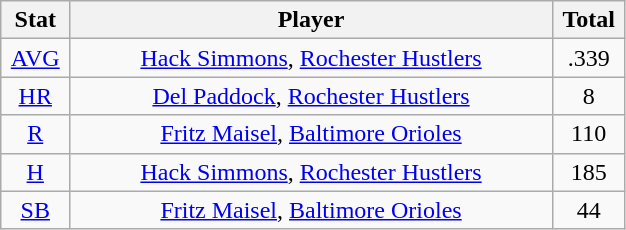<table class="wikitable" width="33%" style="text-align:center;">
<tr>
<th width="5%">Stat</th>
<th width="60%">Player</th>
<th width="5%">Total</th>
</tr>
<tr>
<td><a href='#'>AVG</a></td>
<td><a href='#'>Hack Simmons</a>, <a href='#'>Rochester Hustlers</a></td>
<td>.339</td>
</tr>
<tr>
<td><a href='#'>HR</a></td>
<td><a href='#'>Del Paddock</a>, <a href='#'>Rochester Hustlers</a></td>
<td>8</td>
</tr>
<tr>
<td><a href='#'>R</a></td>
<td><a href='#'>Fritz Maisel</a>, <a href='#'>Baltimore Orioles</a></td>
<td>110</td>
</tr>
<tr>
<td><a href='#'>H</a></td>
<td><a href='#'>Hack Simmons</a>, <a href='#'>Rochester Hustlers</a></td>
<td>185</td>
</tr>
<tr>
<td><a href='#'>SB</a></td>
<td><a href='#'>Fritz Maisel</a>, <a href='#'>Baltimore Orioles</a></td>
<td>44</td>
</tr>
</table>
